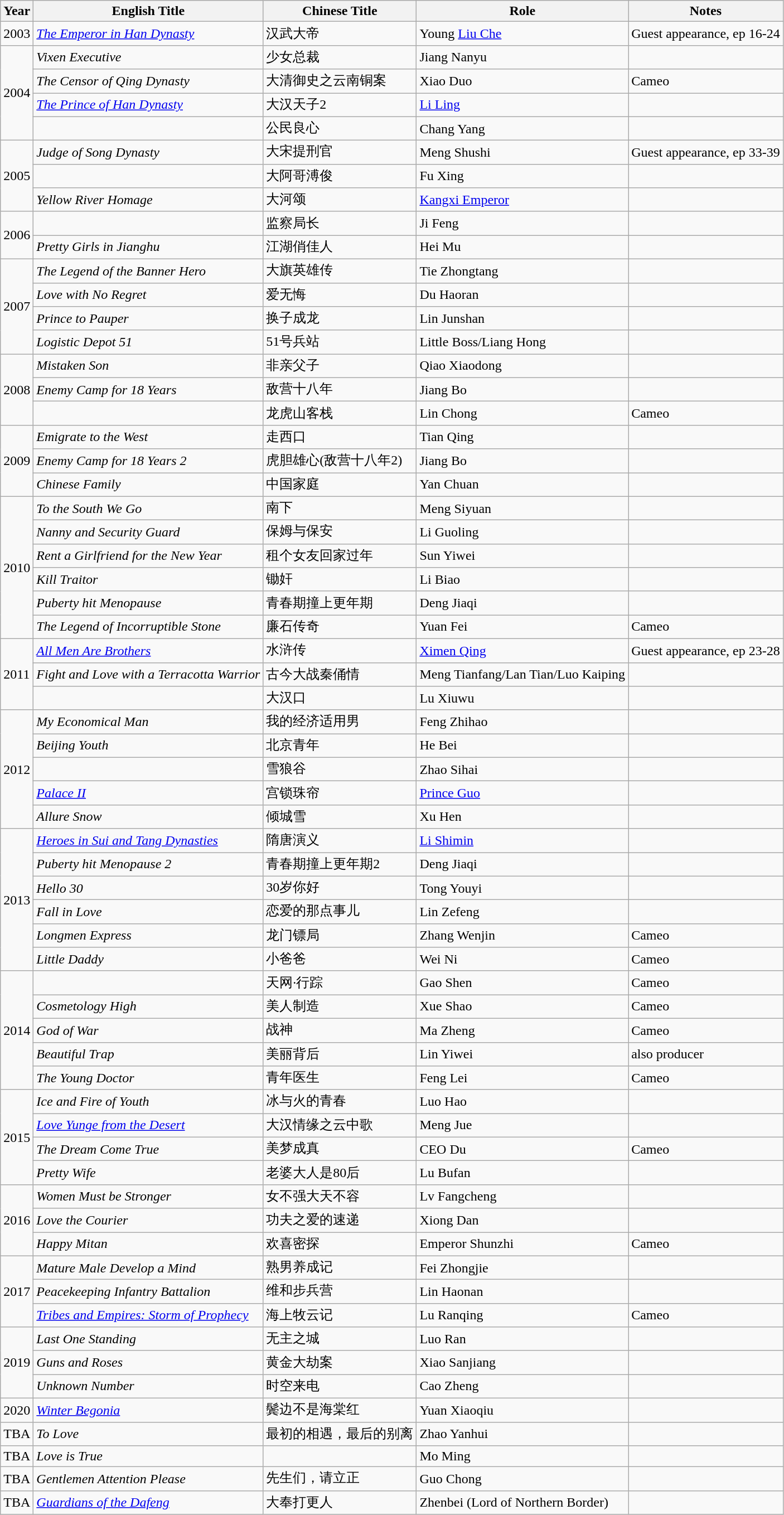<table class="wikitable">
<tr>
<th>Year</th>
<th>English Title</th>
<th>Chinese Title</th>
<th>Role</th>
<th>Notes</th>
</tr>
<tr>
<td>2003</td>
<td><em><a href='#'>The Emperor in Han Dynasty</a></em></td>
<td>汉武大帝</td>
<td>Young <a href='#'>Liu Che</a></td>
<td>Guest appearance, ep 16-24</td>
</tr>
<tr>
<td rowspan="4">2004</td>
<td><em>Vixen Executive</em></td>
<td>少女总裁</td>
<td>Jiang Nanyu</td>
<td></td>
</tr>
<tr>
<td><em>The Censor of Qing Dynasty</em></td>
<td>大清御史之云南铜案</td>
<td>Xiao Duo</td>
<td>Cameo</td>
</tr>
<tr>
<td><em><a href='#'>The Prince of Han Dynasty</a></em></td>
<td>大汉天子2</td>
<td><a href='#'>Li Ling</a></td>
<td></td>
</tr>
<tr>
<td></td>
<td>公民良心</td>
<td>Chang Yang</td>
<td></td>
</tr>
<tr>
<td rowspan="3">2005</td>
<td><em>Judge of Song Dynasty</em></td>
<td>大宋提刑官</td>
<td>Meng Shushi</td>
<td>Guest appearance, ep 33-39</td>
</tr>
<tr>
<td></td>
<td>大阿哥溥俊</td>
<td>Fu Xing</td>
<td></td>
</tr>
<tr>
<td><em>Yellow River Homage</em></td>
<td>大河颂</td>
<td><a href='#'>Kangxi Emperor</a></td>
<td></td>
</tr>
<tr>
<td rowspan="2">2006</td>
<td></td>
<td>监察局长</td>
<td>Ji Feng</td>
<td></td>
</tr>
<tr>
<td><em>Pretty Girls in Jianghu</em></td>
<td>江湖俏佳人</td>
<td>Hei Mu</td>
<td></td>
</tr>
<tr>
<td rowspan="4">2007</td>
<td><em>The Legend of the Banner Hero</em></td>
<td>大旗英雄传</td>
<td>Tie Zhongtang</td>
<td></td>
</tr>
<tr>
<td><em>Love with No Regret</em></td>
<td>爱无悔</td>
<td>Du Haoran</td>
<td></td>
</tr>
<tr>
<td><em>Prince to Pauper</em></td>
<td>换子成龙</td>
<td>Lin Junshan</td>
<td></td>
</tr>
<tr>
<td><em>Logistic Depot 51</em></td>
<td>51号兵站</td>
<td>Little Boss/Liang Hong</td>
<td></td>
</tr>
<tr>
<td rowspan="3">2008</td>
<td><em>Mistaken Son</em></td>
<td>非亲父子</td>
<td>Qiao Xiaodong</td>
<td></td>
</tr>
<tr>
<td><em>Enemy Camp for 18 Years</em></td>
<td>敌营十八年</td>
<td>Jiang Bo</td>
<td></td>
</tr>
<tr>
<td></td>
<td>龙虎山客栈</td>
<td>Lin Chong</td>
<td>Cameo</td>
</tr>
<tr>
<td rowspan="3">2009</td>
<td><em>Emigrate to the West</em></td>
<td>走西口</td>
<td>Tian Qing</td>
<td></td>
</tr>
<tr>
<td><em>Enemy Camp for 18 Years 2</em></td>
<td>虎胆雄心(敌营十八年2)</td>
<td>Jiang Bo</td>
<td></td>
</tr>
<tr>
<td><em>Chinese Family</em></td>
<td>中国家庭</td>
<td>Yan Chuan</td>
<td></td>
</tr>
<tr>
<td rowspan="6">2010</td>
<td><em>To the South We Go</em></td>
<td>南下</td>
<td>Meng Siyuan</td>
<td></td>
</tr>
<tr>
<td><em>Nanny and Security Guard</em></td>
<td>保姆与保安</td>
<td>Li Guoling</td>
<td></td>
</tr>
<tr>
<td><em>Rent a Girlfriend for the New Year</em></td>
<td>租个女友回家过年</td>
<td>Sun Yiwei</td>
<td></td>
</tr>
<tr>
<td><em>Kill Traitor</em></td>
<td>锄奸</td>
<td>Li Biao</td>
<td></td>
</tr>
<tr>
<td><em>Puberty hit Menopause</em></td>
<td>青春期撞上更年期</td>
<td>Deng Jiaqi</td>
<td>　</td>
</tr>
<tr>
<td><em>The Legend of Incorruptible Stone</em></td>
<td>廉石传奇</td>
<td>Yuan Fei</td>
<td>Cameo</td>
</tr>
<tr>
<td rowspan="3">2011</td>
<td><em><a href='#'>All Men Are Brothers</a></em></td>
<td>水浒传</td>
<td><a href='#'>Ximen Qing</a></td>
<td>Guest appearance, ep 23-28</td>
</tr>
<tr>
<td><em> Fight and Love with a Terracotta Warrior</em></td>
<td>古今大战秦俑情</td>
<td>Meng Tianfang/Lan Tian/Luo Kaiping</td>
<td></td>
</tr>
<tr>
<td></td>
<td>大汉口</td>
<td>Lu Xiuwu</td>
<td>　</td>
</tr>
<tr>
<td rowspan="5">2012</td>
<td><em>My Economical Man</em></td>
<td>我的经济适用男</td>
<td>Feng Zhihao</td>
<td></td>
</tr>
<tr>
<td><em>Beijing Youth</em></td>
<td>北京青年</td>
<td>He Bei</td>
<td></td>
</tr>
<tr>
<td></td>
<td>雪狼谷</td>
<td>Zhao Sihai</td>
<td></td>
</tr>
<tr>
<td><em><a href='#'>Palace II</a></em></td>
<td>宫锁珠帘</td>
<td><a href='#'>Prince Guo</a></td>
<td></td>
</tr>
<tr>
<td><em>Allure Snow</em></td>
<td>倾城雪</td>
<td>Xu Hen</td>
<td></td>
</tr>
<tr>
<td rowspan="6">2013</td>
<td><em><a href='#'>Heroes in Sui and Tang Dynasties</a></em></td>
<td>隋唐演义</td>
<td><a href='#'>Li Shimin</a></td>
<td></td>
</tr>
<tr>
<td><em>Puberty hit Menopause 2</em></td>
<td>青春期撞上更年期2</td>
<td>Deng Jiaqi</td>
<td>　</td>
</tr>
<tr>
<td><em>Hello 30</em></td>
<td>30岁你好</td>
<td>Tong Youyi</td>
<td></td>
</tr>
<tr>
<td><em>Fall in Love</em></td>
<td>恋爱的那点事儿</td>
<td>Lin Zefeng</td>
<td></td>
</tr>
<tr>
<td><em>Longmen Express</em></td>
<td>龙门镖局</td>
<td>Zhang Wenjin</td>
<td>Cameo</td>
</tr>
<tr>
<td><em>Little Daddy</em></td>
<td>小爸爸</td>
<td>Wei Ni</td>
<td>Cameo</td>
</tr>
<tr>
<td rowspan="5">2014</td>
<td></td>
<td>天网·行踪</td>
<td>Gao Shen</td>
<td>Cameo</td>
</tr>
<tr>
<td><em>Cosmetology High</em></td>
<td>美人制造</td>
<td>Xue Shao</td>
<td>Cameo</td>
</tr>
<tr>
<td><em>God of War</em></td>
<td>战神</td>
<td>Ma Zheng</td>
<td>Cameo</td>
</tr>
<tr>
<td><em>Beautiful Trap</em></td>
<td>美丽背后</td>
<td>Lin Yiwei</td>
<td>also producer</td>
</tr>
<tr>
<td><em>The Young Doctor</em></td>
<td>青年医生</td>
<td>Feng Lei</td>
<td>Cameo</td>
</tr>
<tr>
<td rowspan="4">2015</td>
<td><em>Ice and Fire of Youth</em></td>
<td>冰与火的青春</td>
<td>Luo Hao</td>
<td></td>
</tr>
<tr>
<td><em><a href='#'>Love Yunge from the Desert</a></em></td>
<td>大汉情缘之云中歌</td>
<td>Meng Jue</td>
<td></td>
</tr>
<tr>
<td><em>The Dream Come True</em></td>
<td>美梦成真</td>
<td>CEO Du</td>
<td>Cameo</td>
</tr>
<tr>
<td><em>Pretty Wife</em></td>
<td>老婆大人是80后</td>
<td>Lu Bufan</td>
<td></td>
</tr>
<tr>
<td rowspan="3">2016</td>
<td><em>Women Must be Stronger</em></td>
<td>女不强大天不容</td>
<td>Lv Fangcheng</td>
<td></td>
</tr>
<tr>
<td><em>Love the Courier</em></td>
<td>功夫之爱的速递</td>
<td>Xiong Dan</td>
<td></td>
</tr>
<tr>
<td><em>Happy Mitan</em></td>
<td>欢喜密探</td>
<td>Emperor Shunzhi</td>
<td>Cameo</td>
</tr>
<tr>
<td rowspan="3">2017</td>
<td><em>Mature Male Develop a Mind</em></td>
<td>熟男养成记</td>
<td>Fei Zhongjie</td>
<td></td>
</tr>
<tr>
<td><em>Peacekeeping Infantry Battalion</em></td>
<td>维和步兵营</td>
<td>Lin Haonan</td>
<td></td>
</tr>
<tr>
<td><em><a href='#'>Tribes and Empires: Storm of Prophecy</a></em></td>
<td>海上牧云记</td>
<td>Lu Ranqing</td>
<td>Cameo</td>
</tr>
<tr>
<td rowspan="3">2019</td>
<td><em>Last One Standing</em></td>
<td>无主之城</td>
<td>Luo Ran</td>
<td></td>
</tr>
<tr>
<td><em>Guns and Roses</em></td>
<td>黄金大劫案</td>
<td>Xiao Sanjiang</td>
<td></td>
</tr>
<tr>
<td><em>Unknown Number</em></td>
<td>时空来电</td>
<td>Cao Zheng</td>
<td></td>
</tr>
<tr>
<td>2020</td>
<td><em><a href='#'>Winter Begonia</a></em></td>
<td>鬓边不是海棠红</td>
<td>Yuan Xiaoqiu</td>
<td></td>
</tr>
<tr>
<td>TBA</td>
<td><em>To Love</em></td>
<td>最初的相遇，最后的别离</td>
<td>Zhao Yanhui</td>
<td></td>
</tr>
<tr>
<td>TBA</td>
<td><em>Love is True</em></td>
<td></td>
<td>Mo Ming</td>
<td></td>
</tr>
<tr>
<td>TBA</td>
<td><em>Gentlemen Attention Please</em></td>
<td>先生们，请立正</td>
<td>Guo Chong</td>
<td></td>
</tr>
<tr>
<td>TBA</td>
<td><em><a href='#'>Guardians of the Dafeng</a></em></td>
<td>大奉打更人</td>
<td>Zhenbei (Lord of Northern Border)</td>
<td></td>
</tr>
</table>
